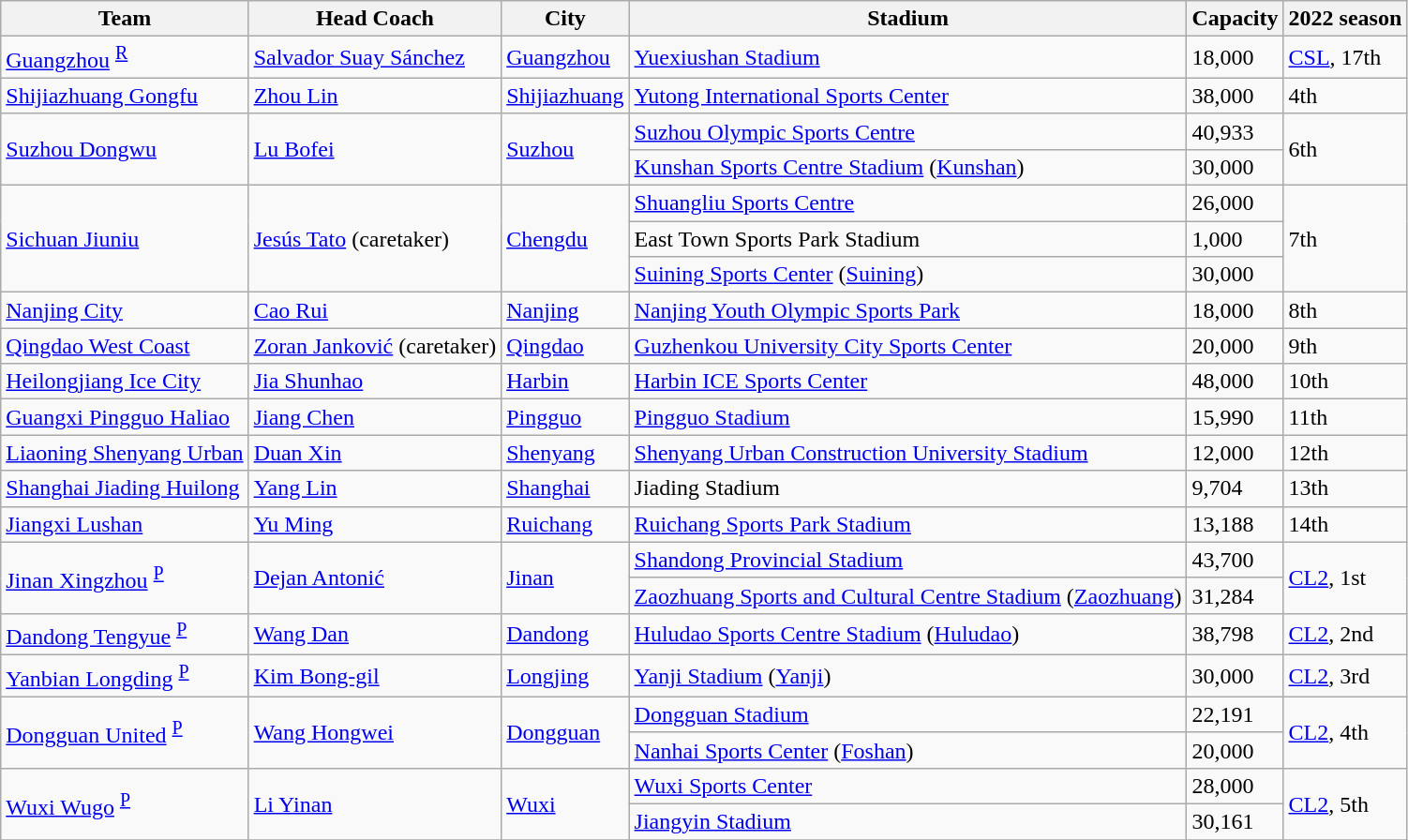<table class="wikitable sortable" style="font-size:100%">
<tr>
<th>Team</th>
<th>Head Coach</th>
<th>City</th>
<th>Stadium</th>
<th>Capacity</th>
<th>2022 season</th>
</tr>
<tr>
<td><a href='#'>Guangzhou</a> <sup><a href='#'>R</a></sup></td>
<td> <a href='#'>Salvador Suay Sánchez</a></td>
<td><a href='#'>Guangzhou</a></td>
<td><a href='#'>Yuexiushan Stadium</a></td>
<td>18,000</td>
<td data-sort-value="1"><a href='#'>CSL</a>, 17th</td>
</tr>
<tr>
<td><a href='#'>Shijiazhuang Gongfu</a></td>
<td> <a href='#'>Zhou Lin</a></td>
<td><a href='#'>Shijiazhuang</a></td>
<td><a href='#'>Yutong International Sports Center</a></td>
<td>38,000</td>
<td data-sort-value="2">4th</td>
</tr>
<tr>
<td rowspan="2"><a href='#'>Suzhou Dongwu</a></td>
<td rowspan="2"> <a href='#'>Lu Bofei</a></td>
<td rowspan="2"><a href='#'>Suzhou</a></td>
<td><a href='#'>Suzhou Olympic Sports Centre</a></td>
<td>40,933</td>
<td data-sort-value="3"; rowspan="2">6th</td>
</tr>
<tr>
<td><a href='#'>Kunshan Sports Centre Stadium</a> (<a href='#'>Kunshan</a>)</td>
<td>30,000</td>
</tr>
<tr>
<td rowspan="3"><a href='#'>Sichuan Jiuniu</a></td>
<td rowspan="3"> <a href='#'>Jesús Tato</a> (caretaker)</td>
<td rowspan="3"><a href='#'>Chengdu</a></td>
<td><a href='#'>Shuangliu Sports Centre</a></td>
<td>26,000</td>
<td data-sort-value="4"; rowspan="3">7th</td>
</tr>
<tr>
<td>East Town Sports Park Stadium</td>
<td>1,000</td>
</tr>
<tr>
<td><a href='#'>Suining Sports Center</a> (<a href='#'>Suining</a>)</td>
<td>30,000</td>
</tr>
<tr>
<td><a href='#'>Nanjing City</a></td>
<td> <a href='#'>Cao Rui</a></td>
<td><a href='#'>Nanjing</a></td>
<td><a href='#'>Nanjing Youth Olympic Sports Park</a></td>
<td>18,000</td>
<td data-sort-value="5">8th</td>
</tr>
<tr>
<td><a href='#'>Qingdao West Coast</a></td>
<td> <a href='#'>Zoran Janković</a> (caretaker)</td>
<td><a href='#'>Qingdao</a></td>
<td><a href='#'>Guzhenkou University City Sports Center</a></td>
<td>20,000</td>
<td data-sort-value="6">9th</td>
</tr>
<tr>
<td><a href='#'>Heilongjiang Ice City</a></td>
<td> <a href='#'>Jia Shunhao</a></td>
<td><a href='#'>Harbin</a></td>
<td><a href='#'>Harbin ICE Sports Center</a></td>
<td>48,000</td>
<td data-sort-value="7">10th</td>
</tr>
<tr>
<td><a href='#'>Guangxi Pingguo Haliao</a></td>
<td> <a href='#'>Jiang Chen</a></td>
<td><a href='#'>Pingguo</a></td>
<td><a href='#'>Pingguo Stadium</a></td>
<td>15,990</td>
<td data-sort-value="8">11th</td>
</tr>
<tr>
<td><a href='#'>Liaoning Shenyang Urban</a></td>
<td> <a href='#'>Duan Xin</a></td>
<td><a href='#'>Shenyang</a></td>
<td><a href='#'>Shenyang Urban Construction University Stadium</a></td>
<td>12,000</td>
<td data-sort-value="9">12th</td>
</tr>
<tr>
<td><a href='#'>Shanghai Jiading Huilong</a></td>
<td> <a href='#'>Yang Lin</a></td>
<td><a href='#'>Shanghai</a></td>
<td>Jiading Stadium</td>
<td>9,704</td>
<td data-sort-value="10">13th</td>
</tr>
<tr>
<td><a href='#'>Jiangxi Lushan</a></td>
<td> <a href='#'>Yu Ming</a></td>
<td><a href='#'>Ruichang</a></td>
<td><a href='#'>Ruichang Sports Park Stadium</a></td>
<td>13,188</td>
<td data-sort-value="11">14th</td>
</tr>
<tr>
<td rowspan="2"><a href='#'>Jinan Xingzhou</a> <sup><a href='#'>P</a></sup></td>
<td rowspan="2"> <a href='#'>Dejan Antonić</a></td>
<td rowspan="2"><a href='#'>Jinan</a></td>
<td><a href='#'>Shandong Provincial Stadium</a></td>
<td>43,700</td>
<td data-sort-value="12"; rowspan="2"><a href='#'>CL2</a>, 1st</td>
</tr>
<tr>
<td><a href='#'>Zaozhuang Sports and Cultural Centre Stadium</a> (<a href='#'>Zaozhuang</a>)</td>
<td>31,284</td>
</tr>
<tr>
<td><a href='#'>Dandong Tengyue</a> <sup><a href='#'>P</a></sup></td>
<td> <a href='#'>Wang Dan</a></td>
<td><a href='#'>Dandong</a></td>
<td><a href='#'>Huludao Sports Centre Stadium</a> (<a href='#'>Huludao</a>)</td>
<td>38,798</td>
<td data-sort-value="13"><a href='#'>CL2</a>, 2nd</td>
</tr>
<tr>
<td><a href='#'>Yanbian Longding</a> <sup><a href='#'>P</a></sup></td>
<td> <a href='#'>Kim Bong-gil</a></td>
<td><a href='#'>Longjing</a></td>
<td><a href='#'>Yanji Stadium</a> (<a href='#'>Yanji</a>)</td>
<td>30,000</td>
<td data-sort-value="14"><a href='#'>CL2</a>, 3rd</td>
</tr>
<tr>
<td rowspan="2"><a href='#'>Dongguan United</a> <sup><a href='#'>P</a></sup></td>
<td rowspan="2"> <a href='#'>Wang Hongwei</a></td>
<td rowspan="2"><a href='#'>Dongguan</a></td>
<td><a href='#'>Dongguan Stadium</a></td>
<td>22,191</td>
<td data-sort-value="15"; rowspan="2"><a href='#'>CL2</a>, 4th</td>
</tr>
<tr>
<td><a href='#'>Nanhai Sports Center</a> (<a href='#'>Foshan</a>)</td>
<td>20,000</td>
</tr>
<tr>
<td rowspan="2"><a href='#'>Wuxi Wugo</a> <sup><a href='#'>P</a></sup></td>
<td rowspan="2"> <a href='#'>Li Yinan</a></td>
<td rowspan="2"><a href='#'>Wuxi</a></td>
<td><a href='#'>Wuxi Sports Center</a></td>
<td>28,000</td>
<td data-sort-value="16"; rowspan="2"><a href='#'>CL2</a>, 5th</td>
</tr>
<tr>
<td><a href='#'>Jiangyin Stadium</a></td>
<td>30,161</td>
</tr>
<tr>
</tr>
</table>
